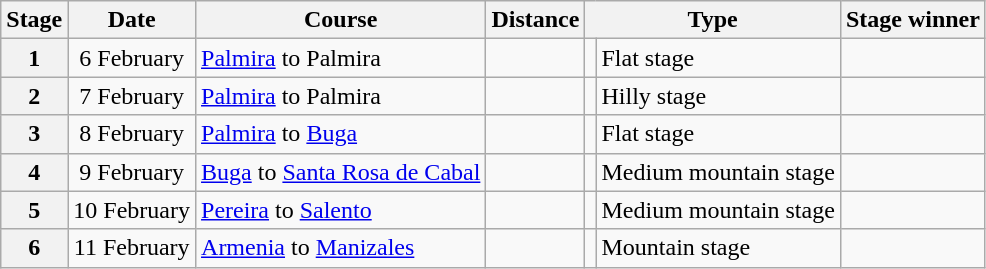<table class="wikitable">
<tr>
<th scope="col">Stage</th>
<th scope="col">Date</th>
<th scope="col">Course</th>
<th scope="col">Distance</th>
<th scope="col" colspan="2">Type</th>
<th scope="col">Stage winner</th>
</tr>
<tr>
<th scope="row" style="text-align:center;">1</th>
<td style="text-align:center;">6 February</td>
<td><a href='#'>Palmira</a> to Palmira</td>
<td style="text-align:center;"></td>
<td></td>
<td>Flat stage</td>
<td></td>
</tr>
<tr>
<th scope="row" style="text-align:center;">2</th>
<td style="text-align:center;">7 February</td>
<td><a href='#'>Palmira</a> to Palmira</td>
<td style="text-align:center;"></td>
<td></td>
<td>Hilly stage</td>
<td></td>
</tr>
<tr>
<th scope="row" style="text-align:center;">3</th>
<td style="text-align:center;">8 February</td>
<td><a href='#'>Palmira</a> to <a href='#'>Buga</a></td>
<td style="text-align:center;"></td>
<td></td>
<td>Flat stage</td>
<td></td>
</tr>
<tr>
<th scope="row" style="text-align:center;">4</th>
<td style="text-align:center;">9 February</td>
<td><a href='#'>Buga</a> to <a href='#'>Santa Rosa de Cabal</a></td>
<td style="text-align:center;"></td>
<td></td>
<td>Medium mountain stage</td>
<td></td>
</tr>
<tr>
<th scope="row" style="text-align:center;">5</th>
<td style="text-align:center;">10 February</td>
<td><a href='#'>Pereira</a> to <a href='#'>Salento</a></td>
<td style="text-align:center;"></td>
<td></td>
<td>Medium mountain stage</td>
<td></td>
</tr>
<tr>
<th scope="row" style="text-align:center;">6</th>
<td style="text-align:center;">11 February</td>
<td><a href='#'>Armenia</a> to <a href='#'>Manizales</a></td>
<td style="text-align:center;"></td>
<td></td>
<td>Mountain stage</td>
<td></td>
</tr>
</table>
